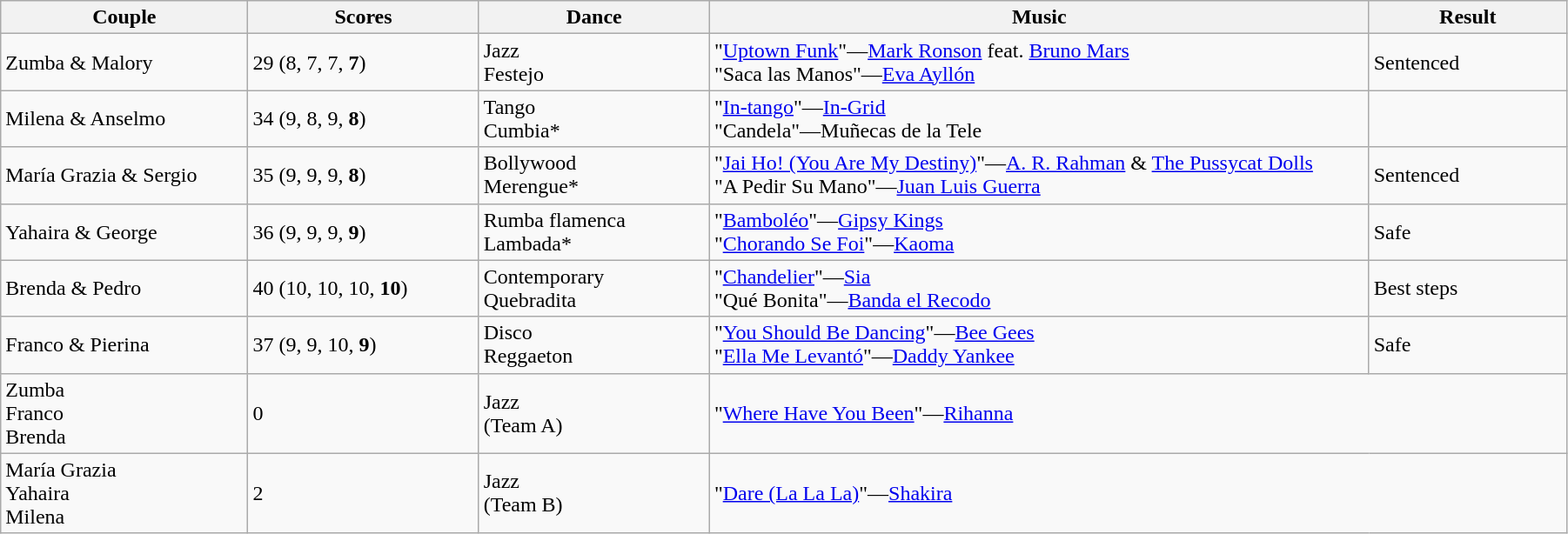<table class="wikitable sortable" style="width:95%; white-space:nowrap">
<tr>
<th style="width:15%;">Couple</th>
<th style="width:14%;">Scores</th>
<th style="width:14%;">Dance</th>
<th style="width:40%;">Music</th>
<th style="width:12%;">Result</th>
</tr>
<tr>
<td>Zumba & Malory</td>
<td>29 (8, 7, 7, <strong>7</strong>)</td>
<td>Jazz<br>Festejo</td>
<td>"<a href='#'>Uptown Funk</a>"—<a href='#'>Mark Ronson</a> feat. <a href='#'>Bruno Mars</a><br>"Saca las Manos"—<a href='#'>Eva Ayllón</a></td>
<td>Sentenced</td>
</tr>
<tr>
<td>Milena & Anselmo</td>
<td>34 (9, 8, 9, <strong>8</strong>)</td>
<td>Tango<br>Cumbia*</td>
<td>"<a href='#'>In-tango</a>"—<a href='#'>In-Grid</a><br>"Candela"—Muñecas de la Tele</td>
<td></td>
</tr>
<tr>
<td>María Grazia & Sergio</td>
<td>35 (9, 9, 9, <strong>8</strong>)</td>
<td>Bollywood<br>Merengue*</td>
<td>"<a href='#'>Jai Ho! (You Are My Destiny)</a>"—<a href='#'>A. R. Rahman</a> & <a href='#'>The Pussycat Dolls</a><br>"A Pedir Su Mano"—<a href='#'>Juan Luis Guerra</a></td>
<td>Sentenced</td>
</tr>
<tr>
<td>Yahaira & George</td>
<td>36 (9, 9, 9, <strong>9</strong>)</td>
<td>Rumba flamenca<br>Lambada*</td>
<td>"<a href='#'>Bamboléo</a>"—<a href='#'>Gipsy Kings</a><br>"<a href='#'>Chorando Se Foi</a>"—<a href='#'>Kaoma</a></td>
<td>Safe</td>
</tr>
<tr>
<td>Brenda & Pedro</td>
<td>40 (10, 10, 10, <strong>10</strong>)</td>
<td>Contemporary<br>Quebradita</td>
<td>"<a href='#'>Chandelier</a>"—<a href='#'>Sia</a><br>"Qué Bonita"—<a href='#'>Banda el Recodo</a></td>
<td>Best steps</td>
</tr>
<tr>
<td>Franco & Pierina</td>
<td>37 (9, 9, 10, <strong>9</strong>)</td>
<td>Disco<br>Reggaeton</td>
<td>"<a href='#'>You Should Be Dancing</a>"—<a href='#'>Bee Gees</a><br>"<a href='#'>Ella Me Levantó</a>"—<a href='#'>Daddy Yankee</a></td>
<td>Safe</td>
</tr>
<tr>
<td>Zumba<br>Franco<br>Brenda</td>
<td>0</td>
<td>Jazz<br>(Team A)</td>
<td colspan="2">"<a href='#'>Where Have You Been</a>"—<a href='#'>Rihanna</a></td>
</tr>
<tr>
<td>María Grazia<br>Yahaira<br>Milena</td>
<td>2</td>
<td>Jazz<br>(Team B)</td>
<td colspan="2">"<a href='#'>Dare (La La La)</a>"—<a href='#'>Shakira</a></td>
</tr>
</table>
